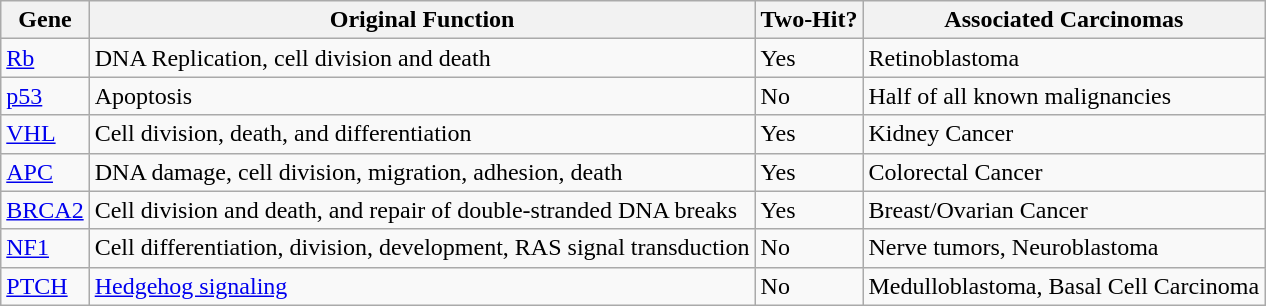<table class="wikitable">
<tr>
<th>Gene</th>
<th>Original Function</th>
<th>Two-Hit?</th>
<th>Associated Carcinomas</th>
</tr>
<tr>
<td><a href='#'>Rb</a></td>
<td>DNA Replication, cell division and death</td>
<td>Yes</td>
<td>Retinoblastoma</td>
</tr>
<tr>
<td><a href='#'>p53</a></td>
<td>Apoptosis</td>
<td>No</td>
<td>Half of all known malignancies</td>
</tr>
<tr>
<td><a href='#'>VHL</a></td>
<td>Cell division, death, and differentiation</td>
<td>Yes</td>
<td>Kidney Cancer</td>
</tr>
<tr>
<td><a href='#'>APC</a></td>
<td>DNA damage, cell division, migration, adhesion, death</td>
<td>Yes</td>
<td>Colorectal Cancer</td>
</tr>
<tr>
<td><a href='#'>BRCA2</a></td>
<td>Cell division and death, and repair of double-stranded DNA breaks</td>
<td>Yes</td>
<td>Breast/Ovarian Cancer</td>
</tr>
<tr>
<td><a href='#'>NF1</a></td>
<td>Cell differentiation, division, development, RAS signal transduction</td>
<td>No</td>
<td>Nerve tumors, Neuroblastoma</td>
</tr>
<tr>
<td><a href='#'>PTCH</a></td>
<td><a href='#'>Hedgehog signaling</a></td>
<td>No</td>
<td>Medulloblastoma, Basal Cell Carcinoma</td>
</tr>
</table>
